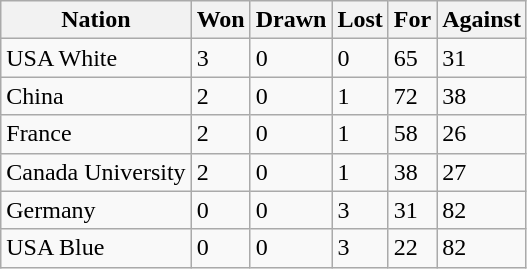<table class="wikitable">
<tr>
<th>Nation</th>
<th>Won</th>
<th>Drawn</th>
<th>Lost</th>
<th>For</th>
<th>Against</th>
</tr>
<tr>
<td>USA White</td>
<td>3</td>
<td>0</td>
<td>0</td>
<td>65</td>
<td>31</td>
</tr>
<tr>
<td>China</td>
<td>2</td>
<td>0</td>
<td>1</td>
<td>72</td>
<td>38</td>
</tr>
<tr>
<td>France</td>
<td>2</td>
<td>0</td>
<td>1</td>
<td>58</td>
<td>26</td>
</tr>
<tr>
<td>Canada University</td>
<td>2</td>
<td>0</td>
<td>1</td>
<td>38</td>
<td>27</td>
</tr>
<tr>
<td>Germany</td>
<td>0</td>
<td>0</td>
<td>3</td>
<td>31</td>
<td>82</td>
</tr>
<tr>
<td>USA Blue</td>
<td>0</td>
<td>0</td>
<td>3</td>
<td>22</td>
<td>82</td>
</tr>
</table>
